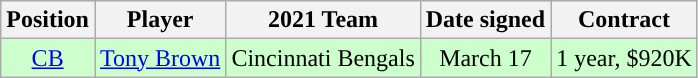<table class="wikitable" style="text-align:center">
<tr>
<th>Position</th>
<th>Player</th>
<th>2021 Team</th>
<th>Date signed</th>
<th>Contract</th>
</tr>
<tr style="background:#cfc;">
<td><a href='#'>CB</a></td>
<td><a href='#'>Tony Brown</a></td>
<td>Cincinnati Bengals</td>
<td>March 17</td>
<td>1 year, $920K</td>
</tr>
</table>
